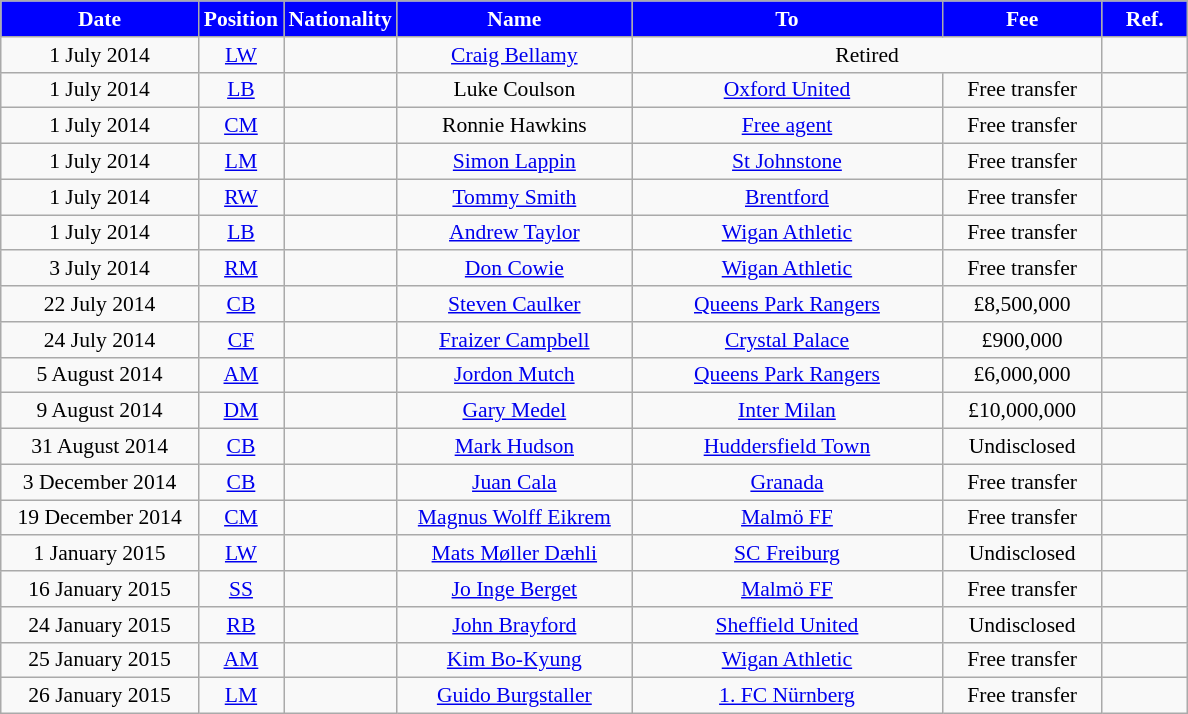<table class="wikitable"  style="text-align:center; font-size:90%; ">
<tr>
<th style="background:#0000FF; color:white; width:125px;">Date</th>
<th style="background:#0000FF; color:white; width:50px;">Position</th>
<th style="background:#0000FF; color:white; width:50px;">Nationality</th>
<th style="background:#0000FF; color:white; width:150px;">Name</th>
<th style="background:#0000FF; color:white; width:200px;">To</th>
<th style="background:#0000FF; color:white; width:100px;">Fee</th>
<th style="background:#0000FF; color:white; width:50px;">Ref.</th>
</tr>
<tr>
<td>1 July 2014</td>
<td><a href='#'>LW</a></td>
<td></td>
<td><a href='#'>Craig Bellamy</a></td>
<td colspan=2>Retired</td>
<td></td>
</tr>
<tr>
<td>1 July 2014</td>
<td><a href='#'>LB</a></td>
<td></td>
<td>Luke Coulson</td>
<td><a href='#'>Oxford United</a></td>
<td>Free transfer</td>
<td></td>
</tr>
<tr>
<td>1 July 2014</td>
<td><a href='#'>CM</a></td>
<td></td>
<td>Ronnie Hawkins</td>
<td><a href='#'>Free agent</a></td>
<td>Free transfer</td>
<td></td>
</tr>
<tr>
<td>1 July 2014</td>
<td><a href='#'>LM</a></td>
<td></td>
<td><a href='#'>Simon Lappin</a></td>
<td><a href='#'>St Johnstone</a></td>
<td>Free transfer</td>
<td></td>
</tr>
<tr>
<td>1 July 2014</td>
<td><a href='#'>RW</a></td>
<td></td>
<td><a href='#'>Tommy Smith</a></td>
<td><a href='#'>Brentford</a></td>
<td>Free transfer</td>
<td></td>
</tr>
<tr>
<td>1 July 2014</td>
<td><a href='#'>LB</a></td>
<td></td>
<td><a href='#'>Andrew Taylor</a></td>
<td><a href='#'>Wigan Athletic</a></td>
<td>Free transfer</td>
<td></td>
</tr>
<tr>
<td>3 July 2014</td>
<td><a href='#'>RM</a></td>
<td></td>
<td><a href='#'>Don Cowie</a></td>
<td><a href='#'>Wigan Athletic</a></td>
<td>Free transfer</td>
<td></td>
</tr>
<tr>
<td>22 July 2014</td>
<td><a href='#'>CB</a></td>
<td></td>
<td><a href='#'>Steven Caulker</a></td>
<td><a href='#'>Queens Park Rangers</a></td>
<td>£8,500,000</td>
<td></td>
</tr>
<tr>
<td>24 July 2014</td>
<td><a href='#'>CF</a></td>
<td></td>
<td><a href='#'>Fraizer Campbell</a></td>
<td><a href='#'>Crystal Palace</a></td>
<td>£900,000</td>
<td></td>
</tr>
<tr>
<td>5 August 2014</td>
<td><a href='#'>AM</a></td>
<td></td>
<td><a href='#'>Jordon Mutch</a></td>
<td><a href='#'>Queens Park Rangers</a></td>
<td>£6,000,000</td>
<td></td>
</tr>
<tr>
<td>9 August 2014</td>
<td><a href='#'>DM</a></td>
<td></td>
<td><a href='#'>Gary Medel</a></td>
<td><a href='#'>Inter Milan</a></td>
<td>£10,000,000</td>
<td></td>
</tr>
<tr>
<td>31 August 2014</td>
<td><a href='#'>CB</a></td>
<td></td>
<td><a href='#'>Mark Hudson</a></td>
<td><a href='#'>Huddersfield Town</a></td>
<td>Undisclosed</td>
<td></td>
</tr>
<tr>
<td>3 December 2014</td>
<td><a href='#'>CB</a></td>
<td></td>
<td><a href='#'>Juan Cala</a></td>
<td><a href='#'>Granada</a></td>
<td>Free transfer</td>
<td></td>
</tr>
<tr>
<td>19 December 2014</td>
<td><a href='#'>CM</a></td>
<td></td>
<td><a href='#'>Magnus Wolff Eikrem</a></td>
<td><a href='#'>Malmö FF</a></td>
<td>Free transfer</td>
<td></td>
</tr>
<tr>
<td>1 January 2015</td>
<td><a href='#'>LW</a></td>
<td></td>
<td><a href='#'>Mats Møller Dæhli</a></td>
<td><a href='#'>SC Freiburg</a></td>
<td>Undisclosed</td>
<td></td>
</tr>
<tr>
<td>16 January 2015</td>
<td><a href='#'>SS</a></td>
<td></td>
<td><a href='#'>Jo Inge Berget</a></td>
<td><a href='#'>Malmö FF</a></td>
<td>Free transfer</td>
<td></td>
</tr>
<tr>
<td>24 January 2015</td>
<td><a href='#'>RB</a></td>
<td></td>
<td><a href='#'>John Brayford</a></td>
<td><a href='#'>Sheffield United</a></td>
<td>Undisclosed</td>
<td></td>
</tr>
<tr>
<td>25 January 2015</td>
<td><a href='#'>AM</a></td>
<td></td>
<td><a href='#'>Kim Bo-Kyung</a></td>
<td><a href='#'>Wigan Athletic</a></td>
<td>Free transfer</td>
<td></td>
</tr>
<tr>
<td>26 January 2015</td>
<td><a href='#'>LM</a></td>
<td></td>
<td><a href='#'>Guido Burgstaller</a></td>
<td><a href='#'>1. FC Nürnberg</a></td>
<td>Free transfer</td>
<td></td>
</tr>
</table>
